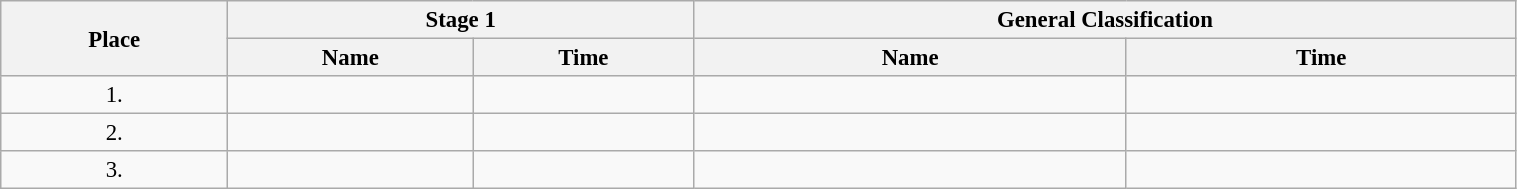<table class=wikitable style="font-size:95%" width="80%">
<tr>
<th rowspan="2">Place</th>
<th colspan="2">Stage 1</th>
<th colspan="2">General Classification</th>
</tr>
<tr>
<th>Name</th>
<th>Time</th>
<th>Name</th>
<th>Time</th>
</tr>
<tr>
<td align="center">1.</td>
<td></td>
<td></td>
<td></td>
<td></td>
</tr>
<tr>
<td align="center">2.</td>
<td></td>
<td></td>
<td></td>
<td></td>
</tr>
<tr>
<td align="center">3.</td>
<td></td>
<td></td>
<td></td>
<td></td>
</tr>
</table>
